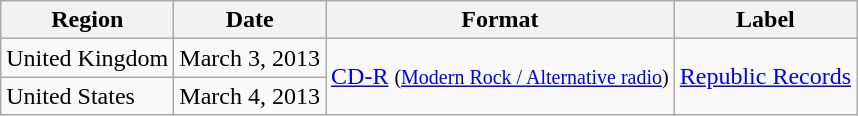<table class="wikitable">
<tr>
<th>Region</th>
<th>Date</th>
<th>Format</th>
<th>Label</th>
</tr>
<tr>
<td>United Kingdom</td>
<td>March 3, 2013</td>
<td rowspan="2"><a href='#'>CD-R</a> <small>(<a href='#'>Modern Rock / Alternative radio</a>)</small></td>
<td rowspan="2"><a href='#'>Republic Records</a></td>
</tr>
<tr>
<td>United States</td>
<td>March 4, 2013</td>
</tr>
</table>
